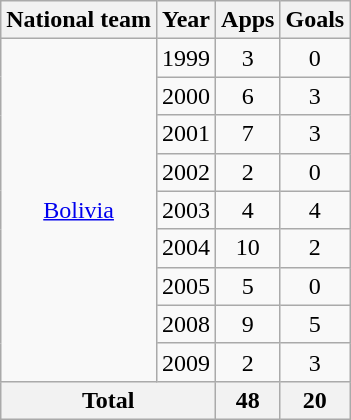<table class="wikitable" style="text-align:center">
<tr>
<th>National team</th>
<th>Year</th>
<th>Apps</th>
<th>Goals</th>
</tr>
<tr>
<td rowspan="9"><a href='#'>Bolivia</a></td>
<td>1999</td>
<td>3</td>
<td>0</td>
</tr>
<tr>
<td>2000</td>
<td>6</td>
<td>3</td>
</tr>
<tr>
<td>2001</td>
<td>7</td>
<td>3</td>
</tr>
<tr>
<td>2002</td>
<td>2</td>
<td>0</td>
</tr>
<tr>
<td>2003</td>
<td>4</td>
<td>4</td>
</tr>
<tr>
<td>2004</td>
<td>10</td>
<td>2</td>
</tr>
<tr>
<td>2005</td>
<td>5</td>
<td>0</td>
</tr>
<tr>
<td>2008</td>
<td>9</td>
<td>5</td>
</tr>
<tr>
<td>2009</td>
<td>2</td>
<td>3</td>
</tr>
<tr>
<th colspan="2">Total</th>
<th>48</th>
<th>20</th>
</tr>
</table>
